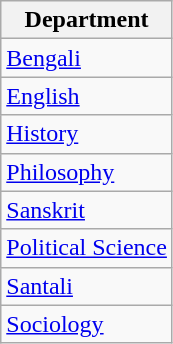<table class="wikitable sortable">
<tr>
<th>Department</th>
</tr>
<tr>
<td><a href='#'>Bengali</a></td>
</tr>
<tr>
<td><a href='#'>English</a></td>
</tr>
<tr>
<td><a href='#'>History</a></td>
</tr>
<tr>
<td><a href='#'>Philosophy</a></td>
</tr>
<tr>
<td><a href='#'>Sanskrit</a></td>
</tr>
<tr>
<td><a href='#'>Political Science</a></td>
</tr>
<tr>
<td><a href='#'>Santali</a></td>
</tr>
<tr>
<td><a href='#'>Sociology</a></td>
</tr>
</table>
